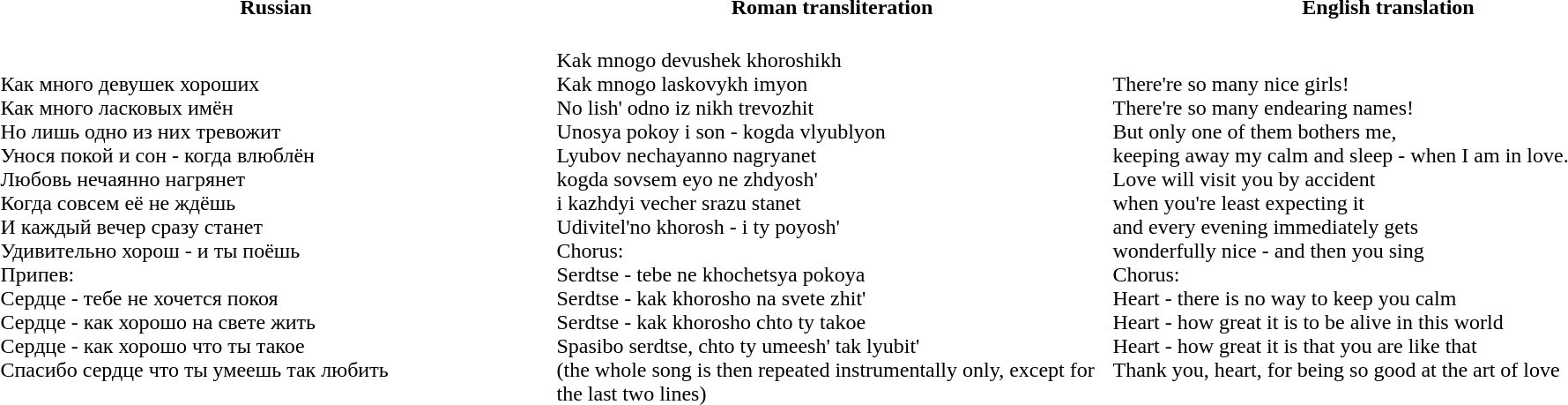<table valign="top" width="100%">
<tr>
<th>Russian</th>
<th>Roman transliteration</th>
<th>English translation</th>
</tr>
<tr>
<td width="30%"><br>Как много девушек хороших <br>
Как много ласковых имён <br>
Но лишь одно из них тревожит <br>
Унося покой и сон - когда влюблён<br>Любовь нечаянно нагрянет <br>
Когда совсем её не ждёшь <br>
И каждый вечер сразу станет <br>
Удивительно хорош - и ты поёшь<br>Припев: <br>
Сердце - тебе не хочется покоя <br>
Сердце - как хорошо на свете жить <br>
Сердце - как хорошо что ты такое <br>
Спасибо сердце что ты умеешь так любить</td>
<td width="30%"><br>Kak mnogo devushek khoroshikh <br>
Kak mnogo laskovykh imyon <br>
No lish' odno iz nikh trevozhit <br>
Unosya pokoy i son - kogda vlyublyon<br>Lyubov nechayanno nagryanet <br>
kogda sovsem eyo ne zhdyosh' <br>
i kazhdyi vecher srazu stanet <br>
Udivitel'no khorosh - i ty poyosh'<br>Chorus: <br>
Serdtse - tebe ne khochetsya pokoya <br>
Serdtse - kak khorosho na svete zhit' <br>
Serdtse - kak khorosho chto ty takoe <br>
Spasibo serdtse, chto ty umeesh' tak lyubit' <br>
(the whole song is then repeated instrumentally only, except for the last two lines)</td>
<td width="30%"><br>There're so many nice girls! <br>
There're so many endearing names! <br>
But only one of them bothers me, <br>
keeping away my calm and sleep - when I am in love.<br>Love will visit you by accident <br>
when you're least expecting it <br>
and every evening immediately gets <br>
wonderfully nice - and then you sing<br>Chorus: <br>
Heart - there is no way to keep you calm <br>
Heart - how great it is to be alive in this world <br>
Heart - how great it is that you are like that <br>
Thank you, heart, for being so good at the art of love</td>
</tr>
</table>
